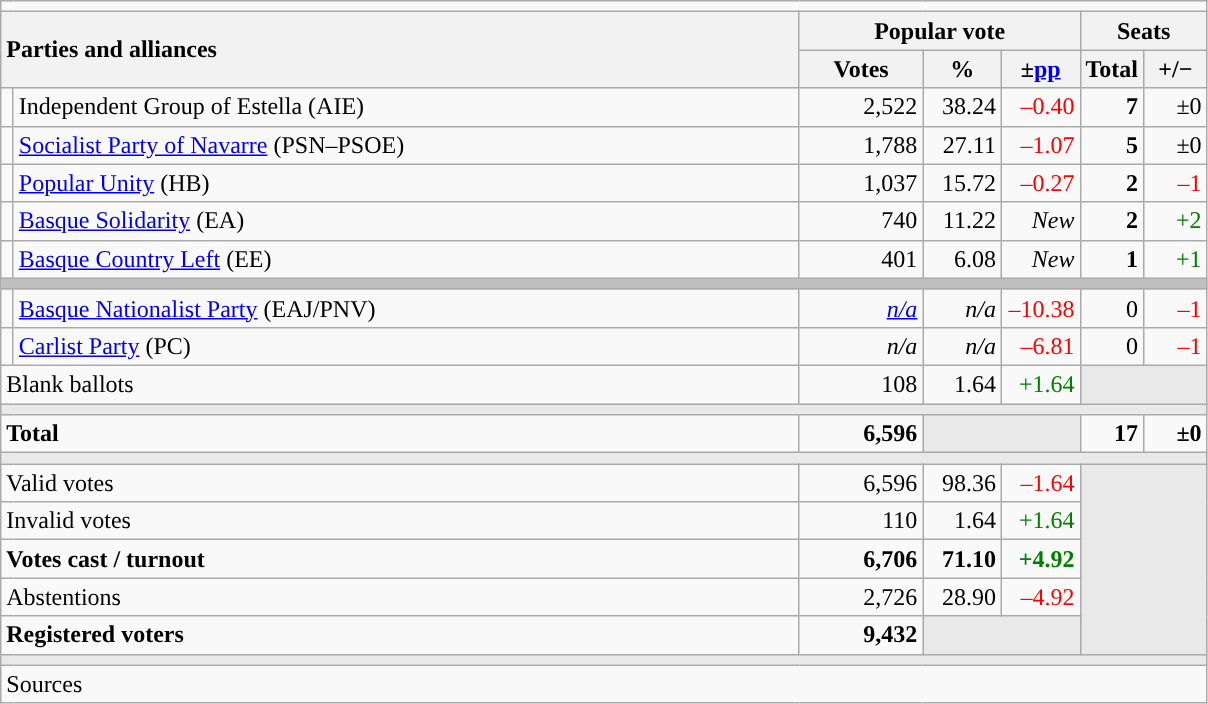<table class="wikitable" style="text-align:right;">
<tr>
<td colspan="7"></td>
</tr>
<tr>
<th style="text-align:left;" rowspan="2" colspan="2" width="525">Parties and alliances</th>
<th colspan="3">Popular vote</th>
<th colspan="2">Seats</th>
</tr>
<tr>
<th width="75">Votes</th>
<th width="45">%</th>
<th width="45">±<a href='#'>pp</a></th>
<th width="35">Total</th>
<th width="35">+/−</th>
</tr>
<tr>
<td width="1" style="color:inherit;background:"></td>
<td align="left">Independent Group of Estella (AIE)</td>
<td>2,522</td>
<td>38.24</td>
<td style="color:red;">–0.40</td>
<td><strong>7</strong></td>
<td>±0</td>
</tr>
<tr>
<td style="color:inherit;background:"></td>
<td align="left"><a href='#'>Socialist Party of Navarre</a> (PSN–PSOE)</td>
<td>1,788</td>
<td>27.11</td>
<td style="color:red;">–1.07</td>
<td><strong>5</strong></td>
<td>±0</td>
</tr>
<tr>
<td style="color:inherit;background:"></td>
<td align="left"><a href='#'>Popular Unity</a> (HB)</td>
<td>1,037</td>
<td>15.72</td>
<td style="color:red;">–0.27</td>
<td><strong>2</strong></td>
<td style="color:red;">–1</td>
</tr>
<tr>
<td style="color:inherit;background:"></td>
<td align="left"><a href='#'>Basque Solidarity</a> (EA)</td>
<td>740</td>
<td>11.22</td>
<td><em>New</em></td>
<td><strong>2</strong></td>
<td style="color:green;">+2</td>
</tr>
<tr>
<td style="color:inherit;background:"></td>
<td align="left"><a href='#'>Basque Country Left</a> (EE)</td>
<td>401</td>
<td>6.08</td>
<td><em>New</em></td>
<td><strong>1</strong></td>
<td style="color:green;">+1</td>
</tr>
<tr>
<td colspan="7" bgcolor="#C0C0C0"></td>
</tr>
<tr>
<td style="color:inherit;background:"></td>
<td align="left"><a href='#'>Basque Nationalist Party</a> (EAJ/PNV)</td>
<td><em><a href='#'>n/a</a></em></td>
<td><em>n/a</em></td>
<td style="color:red;">–10.38</td>
<td>0</td>
<td style="color:red;">–1</td>
</tr>
<tr>
<td style="color:inherit;background:"></td>
<td align="left"><a href='#'>Carlist Party</a> (PC)</td>
<td><em>n/a</em></td>
<td><em>n/a</em></td>
<td style="color:red;">–6.81</td>
<td>0</td>
<td style="color:red;">–1</td>
</tr>
<tr>
<td align="left" colspan="2">Blank ballots</td>
<td>108</td>
<td>1.64</td>
<td style="color:green;">+1.64</td>
<td bgcolor="#E9E9E9" colspan="2"></td>
</tr>
<tr>
<td colspan="7" bgcolor="#E9E9E9"></td>
</tr>
<tr style="font-weight:bold;">
<td align="left" colspan="2">Total</td>
<td>6,596</td>
<td bgcolor="#E9E9E9" colspan="2"></td>
<td>17</td>
<td>±0</td>
</tr>
<tr>
<td colspan="7" bgcolor="#E9E9E9"></td>
</tr>
<tr>
<td align="left" colspan="2">Valid votes</td>
<td>6,596</td>
<td>98.36</td>
<td style="color:red;">–1.64</td>
<td bgcolor="#E9E9E9" colspan="2" rowspan="5"></td>
</tr>
<tr>
<td align="left" colspan="2">Invalid votes</td>
<td>110</td>
<td>1.64</td>
<td style="color:green;">+1.64</td>
</tr>
<tr style="font-weight:bold;">
<td align="left" colspan="2">Votes cast / turnout</td>
<td>6,706</td>
<td>71.10</td>
<td style="color:green;">+4.92</td>
</tr>
<tr>
<td align="left" colspan="2">Abstentions</td>
<td>2,726</td>
<td>28.90</td>
<td style="color:red;">–4.92</td>
</tr>
<tr style="font-weight:bold;">
<td align="left" colspan="2">Registered voters</td>
<td>9,432</td>
<td bgcolor="#E9E9E9" colspan="2"></td>
</tr>
<tr>
<td colspan="7" bgcolor="#E9E9E9"></td>
</tr>
<tr>
<td align="left" colspan="7">Sources</td>
</tr>
</table>
